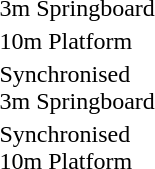<table>
<tr>
<td>3m Springboard</td>
<td></td>
<td></td>
<td></td>
</tr>
<tr>
<td>10m Platform</td>
<td></td>
<td></td>
<td></td>
</tr>
<tr>
<td>Synchronised<br>3m Springboard</td>
<td><br></td>
<td><br></td>
<td><br></td>
</tr>
<tr>
<td>Synchronised<br>10m Platform</td>
<td><br></td>
<td><br></td>
<td><br></td>
</tr>
</table>
